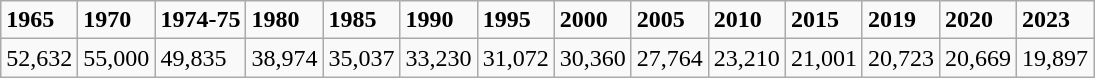<table class="wikitable">
<tr>
<td><strong>1965</strong></td>
<td><strong>1970</strong></td>
<td><strong>1974-75</strong></td>
<td><strong>1980</strong></td>
<td><strong>1985</strong></td>
<td><strong>1990</strong></td>
<td><strong>1995</strong></td>
<td><strong>2000</strong></td>
<td><strong>2005</strong></td>
<td><strong>2010</strong></td>
<td><strong>2015</strong></td>
<td><strong>2019</strong></td>
<td><strong>2020</strong></td>
<td><strong>2023</strong></td>
</tr>
<tr>
<td>52,632</td>
<td>55,000</td>
<td>49,835</td>
<td>38,974</td>
<td>35,037</td>
<td>33,230</td>
<td>31,072</td>
<td>30,360</td>
<td>27,764</td>
<td>23,210</td>
<td>21,001</td>
<td>20,723</td>
<td>20,669</td>
<td>19,897</td>
</tr>
</table>
